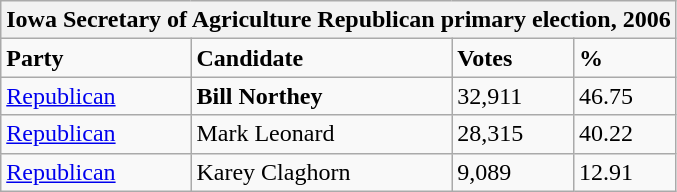<table class="wikitable">
<tr>
<th colspan="4">Iowa Secretary of Agriculture Republican primary election, 2006</th>
</tr>
<tr>
<td><strong>Party</strong></td>
<td><strong>Candidate</strong></td>
<td><strong>Votes</strong></td>
<td><strong>%</strong></td>
</tr>
<tr>
<td><a href='#'>Republican</a></td>
<td><strong>Bill Northey</strong></td>
<td>32,911</td>
<td>46.75</td>
</tr>
<tr>
<td><a href='#'>Republican</a></td>
<td>Mark Leonard</td>
<td>28,315</td>
<td>40.22</td>
</tr>
<tr>
<td><a href='#'>Republican</a></td>
<td>Karey Claghorn</td>
<td>9,089</td>
<td>12.91</td>
</tr>
</table>
